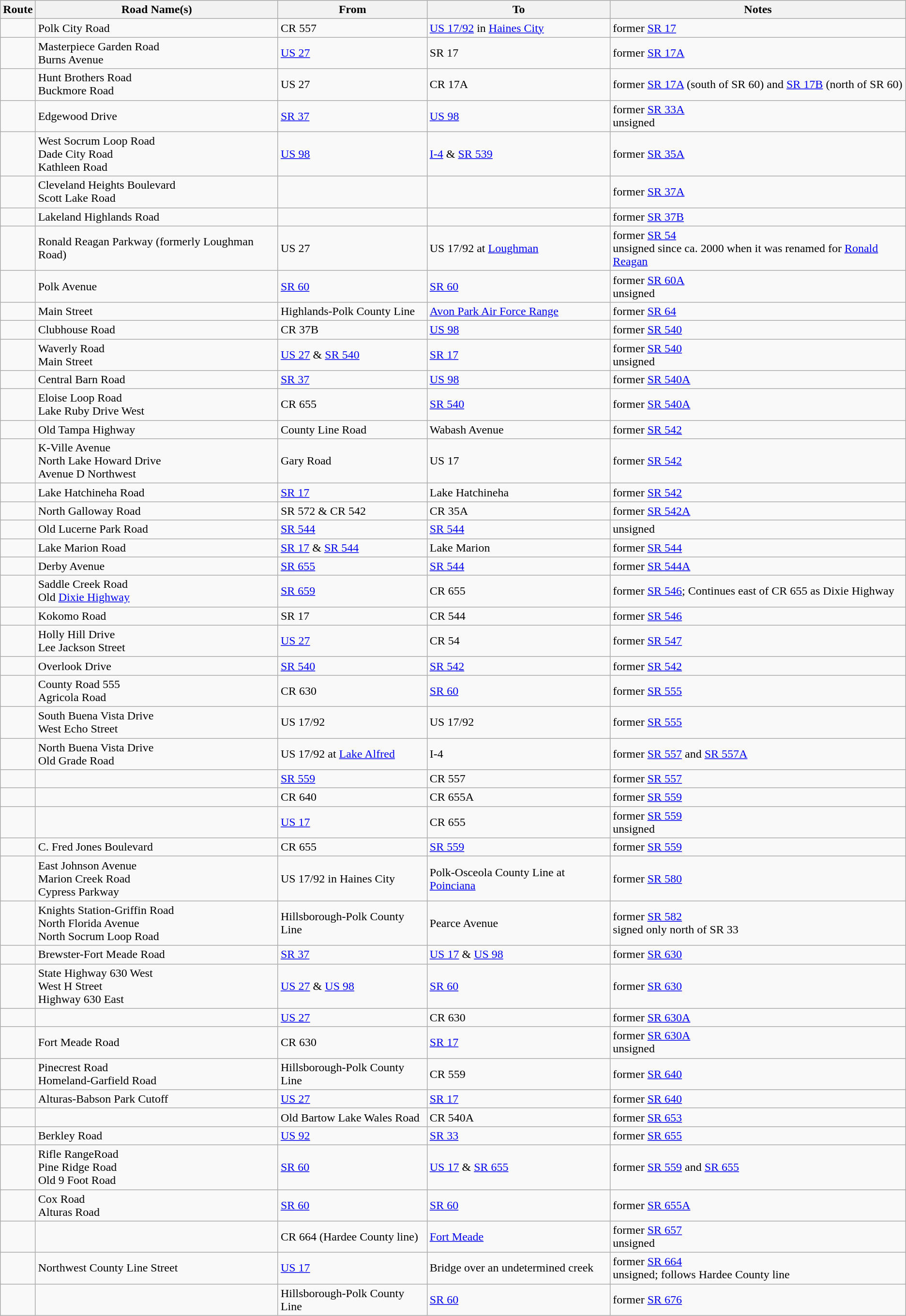<table class="wikitable">
<tr>
<th>Route</th>
<th>Road Name(s)</th>
<th>From</th>
<th>To</th>
<th>Notes</th>
</tr>
<tr>
<td></td>
<td>Polk City Road</td>
<td>CR 557</td>
<td><a href='#'>US 17/92</a> in <a href='#'>Haines City</a></td>
<td>former <a href='#'>SR 17</a></td>
</tr>
<tr>
<td></td>
<td>Masterpiece Garden Road<br>Burns Avenue</td>
<td><a href='#'>US 27</a></td>
<td>SR 17</td>
<td>former <a href='#'>SR 17A</a></td>
</tr>
<tr>
<td></td>
<td>Hunt Brothers Road<br>Buckmore Road</td>
<td>US 27</td>
<td>CR 17A</td>
<td>former <a href='#'>SR 17A</a> (south of SR 60) and <a href='#'>SR 17B</a> (north of SR 60)</td>
</tr>
<tr>
<td></td>
<td>Edgewood Drive</td>
<td><a href='#'>SR 37</a></td>
<td><a href='#'>US 98</a></td>
<td>former <a href='#'>SR 33A</a><br>unsigned</td>
</tr>
<tr>
<td></td>
<td>West Socrum Loop Road<br>Dade City Road<br>Kathleen Road</td>
<td><a href='#'>US 98</a></td>
<td><a href='#'>I-4</a> & <a href='#'>SR 539</a></td>
<td>former <a href='#'>SR 35A</a></td>
</tr>
<tr>
<td></td>
<td>Cleveland Heights Boulevard<br>Scott Lake Road</td>
<td></td>
<td></td>
<td>former <a href='#'>SR 37A</a></td>
</tr>
<tr>
<td></td>
<td>Lakeland Highlands Road</td>
<td></td>
<td></td>
<td>former <a href='#'>SR 37B</a></td>
</tr>
<tr>
<td></td>
<td>Ronald Reagan Parkway (formerly Loughman Road)</td>
<td>US 27</td>
<td>US 17/92 at <a href='#'>Loughman</a></td>
<td>former <a href='#'>SR 54</a><br>unsigned since ca. 2000 when it was renamed for <a href='#'>Ronald Reagan</a></td>
</tr>
<tr>
<td></td>
<td>Polk Avenue</td>
<td><a href='#'>SR 60</a></td>
<td><a href='#'>SR 60</a></td>
<td>former <a href='#'>SR 60A</a><br>unsigned</td>
</tr>
<tr>
<td></td>
<td>Main Street</td>
<td>Highlands-Polk County Line</td>
<td><a href='#'>Avon Park Air Force Range</a></td>
<td>former <a href='#'>SR 64</a></td>
</tr>
<tr>
<td></td>
<td>Clubhouse Road</td>
<td>CR 37B</td>
<td><a href='#'>US 98</a></td>
<td>former <a href='#'>SR 540</a></td>
</tr>
<tr>
<td></td>
<td>Waverly Road<br>Main Street</td>
<td><a href='#'>US 27</a> & <a href='#'>SR 540</a></td>
<td><a href='#'>SR 17</a></td>
<td>former <a href='#'>SR 540</a><br>unsigned</td>
</tr>
<tr>
<td></td>
<td>Central Barn Road</td>
<td><a href='#'>SR 37</a></td>
<td><a href='#'>US 98</a></td>
<td>former <a href='#'>SR 540A</a></td>
</tr>
<tr>
<td></td>
<td>Eloise Loop Road<br>Lake Ruby Drive West</td>
<td>CR 655</td>
<td><a href='#'>SR 540</a></td>
<td>former <a href='#'>SR 540A</a></td>
</tr>
<tr>
<td></td>
<td>Old Tampa Highway</td>
<td>County Line Road</td>
<td>Wabash Avenue</td>
<td>former <a href='#'>SR 542</a></td>
</tr>
<tr>
<td></td>
<td>K-Ville Avenue<br>North Lake Howard Drive<br>Avenue D Northwest</td>
<td>Gary Road</td>
<td>US 17</td>
<td>former <a href='#'>SR 542</a></td>
</tr>
<tr>
<td></td>
<td>Lake Hatchineha Road</td>
<td><a href='#'>SR 17</a></td>
<td>Lake Hatchineha</td>
<td>former <a href='#'>SR 542</a></td>
</tr>
<tr>
<td></td>
<td>North Galloway Road</td>
<td>SR 572 & CR 542</td>
<td>CR 35A</td>
<td>former <a href='#'>SR 542A</a></td>
</tr>
<tr>
<td></td>
<td>Old Lucerne Park Road</td>
<td><a href='#'>SR 544</a></td>
<td><a href='#'>SR 544</a></td>
<td>unsigned</td>
</tr>
<tr>
<td></td>
<td>Lake Marion Road</td>
<td><a href='#'>SR 17</a> & <a href='#'>SR 544</a></td>
<td>Lake Marion</td>
<td>former <a href='#'>SR 544</a></td>
</tr>
<tr>
<td></td>
<td>Derby Avenue</td>
<td><a href='#'>SR 655</a></td>
<td><a href='#'>SR 544</a></td>
<td>former <a href='#'>SR 544A</a></td>
</tr>
<tr>
<td></td>
<td>Saddle Creek Road<br>Old <a href='#'>Dixie Highway</a></td>
<td><a href='#'>SR 659</a></td>
<td>CR 655</td>
<td>former <a href='#'>SR 546</a>; Continues east of CR 655 as Dixie Highway</td>
</tr>
<tr>
<td></td>
<td>Kokomo Road</td>
<td>SR 17</td>
<td>CR 544</td>
<td>former <a href='#'>SR 546</a></td>
</tr>
<tr>
<td></td>
<td>Holly Hill Drive<br>Lee Jackson Street</td>
<td><a href='#'>US 27</a></td>
<td>CR 54</td>
<td>former <a href='#'>SR 547</a></td>
</tr>
<tr>
<td></td>
<td>Overlook Drive</td>
<td><a href='#'>SR 540</a></td>
<td><a href='#'>SR 542</a></td>
<td>former <a href='#'>SR 542</a></td>
</tr>
<tr>
<td></td>
<td>County Road 555<br>Agricola Road</td>
<td>CR 630</td>
<td><a href='#'>SR 60</a></td>
<td>former <a href='#'>SR 555</a></td>
</tr>
<tr>
<td></td>
<td>South Buena Vista Drive<br>West Echo Street</td>
<td>US 17/92</td>
<td>US 17/92</td>
<td>former <a href='#'>SR 555</a></td>
</tr>
<tr>
<td></td>
<td>North Buena Vista Drive<br>Old Grade Road</td>
<td>US 17/92 at <a href='#'>Lake Alfred</a></td>
<td>I-4</td>
<td>former <a href='#'>SR 557</a> and <a href='#'>SR 557A</a></td>
</tr>
<tr>
<td></td>
<td></td>
<td><a href='#'>SR 559</a></td>
<td>CR 557</td>
<td>former <a href='#'>SR 557</a></td>
</tr>
<tr>
<td></td>
<td></td>
<td>CR 640</td>
<td>CR 655A</td>
<td>former <a href='#'>SR 559</a></td>
</tr>
<tr>
<td></td>
<td></td>
<td><a href='#'>US 17</a></td>
<td>CR 655</td>
<td>former <a href='#'>SR 559</a><br>unsigned</td>
</tr>
<tr>
<td></td>
<td>C. Fred Jones Boulevard</td>
<td>CR 655</td>
<td><a href='#'>SR 559</a></td>
<td>former <a href='#'>SR 559</a></td>
</tr>
<tr>
<td></td>
<td>East Johnson Avenue<br>Marion Creek Road<br>Cypress Parkway</td>
<td>US 17/92 in Haines City</td>
<td>Polk-Osceola County Line at <a href='#'>Poinciana</a></td>
<td>former <a href='#'>SR 580</a></td>
</tr>
<tr>
<td></td>
<td>Knights Station-Griffin Road<br>North Florida Avenue<br>North Socrum Loop Road</td>
<td>Hillsborough-Polk County Line</td>
<td>Pearce Avenue</td>
<td>former <a href='#'>SR 582</a><br>signed only north of SR 33</td>
</tr>
<tr>
<td></td>
<td>Brewster-Fort Meade Road</td>
<td><a href='#'>SR 37</a></td>
<td><a href='#'>US 17</a> & <a href='#'>US 98</a></td>
<td>former <a href='#'>SR 630</a></td>
</tr>
<tr>
<td></td>
<td>State Highway 630 West<br>West H Street<br>Highway 630 East</td>
<td><a href='#'>US 27</a> & <a href='#'>US 98</a></td>
<td><a href='#'>SR 60</a></td>
<td>former <a href='#'>SR 630</a></td>
</tr>
<tr>
<td></td>
<td></td>
<td><a href='#'>US 27</a></td>
<td>CR 630</td>
<td>former <a href='#'>SR 630A</a></td>
</tr>
<tr>
<td></td>
<td>Fort Meade Road</td>
<td>CR 630</td>
<td><a href='#'>SR 17</a></td>
<td>former <a href='#'>SR 630A</a><br>unsigned</td>
</tr>
<tr>
<td></td>
<td>Pinecrest Road<br>Homeland-Garfield Road</td>
<td>Hillsborough-Polk County Line</td>
<td>CR 559</td>
<td>former <a href='#'>SR 640</a></td>
</tr>
<tr>
<td></td>
<td>Alturas-Babson Park Cutoff</td>
<td><a href='#'>US 27</a></td>
<td><a href='#'>SR 17</a></td>
<td>former <a href='#'>SR 640</a></td>
</tr>
<tr>
<td></td>
<td></td>
<td>Old Bartow Lake Wales Road</td>
<td>CR 540A</td>
<td>former <a href='#'>SR 653</a></td>
</tr>
<tr>
<td></td>
<td>Berkley Road</td>
<td><a href='#'>US 92</a></td>
<td><a href='#'>SR 33</a></td>
<td>former <a href='#'>SR 655</a></td>
</tr>
<tr>
<td></td>
<td>Rifle RangeRoad<br>Pine Ridge Road<br>Old 9 Foot Road</td>
<td><a href='#'>SR 60</a></td>
<td><a href='#'>US 17</a> & <a href='#'>SR 655</a></td>
<td>former <a href='#'>SR 559</a> and <a href='#'>SR 655</a></td>
</tr>
<tr>
<td></td>
<td>Cox Road<br>Alturas Road</td>
<td><a href='#'>SR 60</a></td>
<td><a href='#'>SR 60</a></td>
<td>former <a href='#'>SR 655A</a></td>
</tr>
<tr>
<td></td>
<td></td>
<td>CR 664 (Hardee County line)</td>
<td><a href='#'>Fort Meade</a></td>
<td>former <a href='#'>SR 657</a><br>unsigned</td>
</tr>
<tr>
<td></td>
<td>Northwest County Line Street</td>
<td><a href='#'>US 17</a></td>
<td>Bridge over an undetermined creek</td>
<td>former <a href='#'>SR 664</a><br>unsigned; follows Hardee County line</td>
</tr>
<tr>
<td></td>
<td></td>
<td>Hillsborough-Polk County Line</td>
<td><a href='#'>SR 60</a></td>
<td>former <a href='#'>SR 676</a></td>
</tr>
</table>
